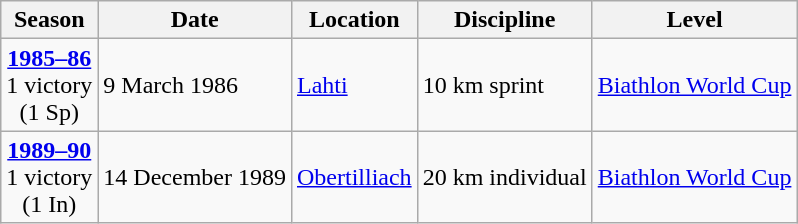<table class="wikitable">
<tr>
<th>Season</th>
<th>Date</th>
<th>Location</th>
<th>Discipline</th>
<th>Level</th>
</tr>
<tr>
<td rowspan="1" style="text-align:center;"><strong><a href='#'>1985–86</a></strong> <br> 1 victory <br> (1 Sp)</td>
<td>9 March 1986</td>
<td> <a href='#'>Lahti</a></td>
<td>10 km sprint</td>
<td><a href='#'>Biathlon World Cup</a></td>
</tr>
<tr>
<td rowspan="1" style="text-align:center;"><strong><a href='#'>1989–90</a></strong> <br> 1 victory <br> (1 In)</td>
<td>14 December 1989</td>
<td> <a href='#'>Obertilliach</a></td>
<td>20 km individual</td>
<td><a href='#'>Biathlon World Cup</a></td>
</tr>
</table>
